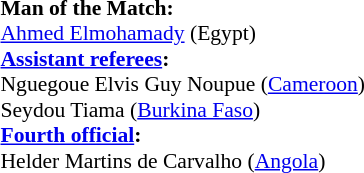<table width=50% style="font-size: 90%">
<tr>
<td><br><strong>Man of the Match:</strong>
<br><a href='#'>Ahmed Elmohamady</a> (Egypt)<br><strong><a href='#'>Assistant referees</a>:</strong>
<br>Nguegoue Elvis Guy Noupue (<a href='#'>Cameroon</a>)
<br>Seydou Tiama (<a href='#'>Burkina Faso</a>)
<br><strong><a href='#'>Fourth official</a>:</strong>
<br>Helder Martins de Carvalho (<a href='#'>Angola</a>)</td>
</tr>
</table>
